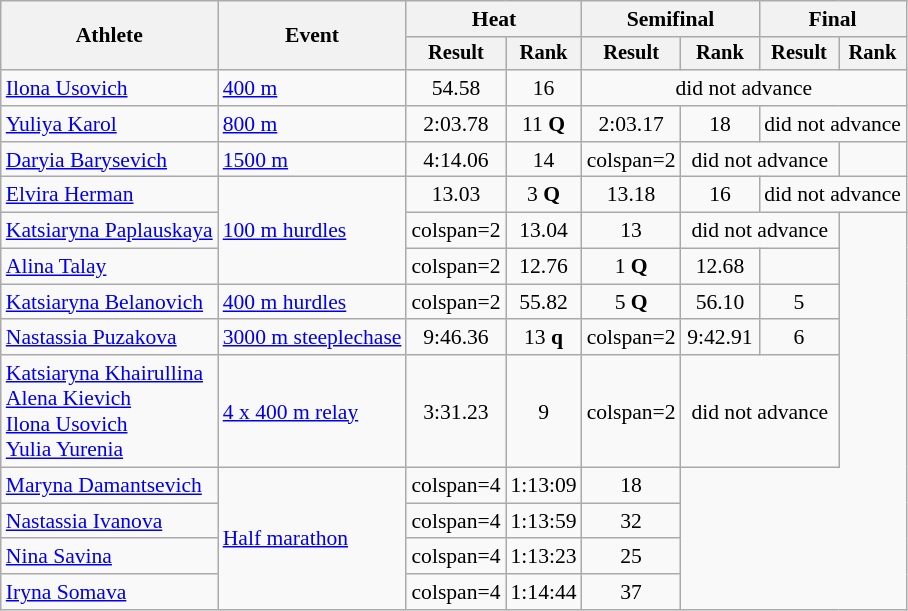<table class="wikitable" style="font-size:90%">
<tr>
<th rowspan=2>Athlete</th>
<th rowspan=2>Event</th>
<th colspan=2>Heat</th>
<th colspan=2>Semifinal</th>
<th colspan=2>Final</th>
</tr>
<tr style="font-size:95%">
<th>Result</th>
<th>Rank</th>
<th>Result</th>
<th>Rank</th>
<th>Result</th>
<th>Rank</th>
</tr>
<tr align=center>
<td align=left><a href='#'>Ilona Usovich</a></td>
<td style="text-align:left;"><a href='#'>400 m</a></td>
<td>54.58</td>
<td>16</td>
<td colspan=4>did not advance</td>
</tr>
<tr align=center>
<td align=left><a href='#'>Yuliya Karol</a></td>
<td style="text-align:left;"><a href='#'>800 m</a></td>
<td>2:03.78</td>
<td>11 <strong>Q</strong></td>
<td>2:03.17</td>
<td>18</td>
<td colspan=2>did not advance</td>
</tr>
<tr align=center>
<td align=left><a href='#'>Daryia Barysevich</a></td>
<td style="text-align:left;"><a href='#'>1500 m</a></td>
<td>4:14.06</td>
<td>14</td>
<td>colspan=2 </td>
<td colspan=2>did not advance</td>
</tr>
<tr align=center>
<td align=left><a href='#'>Elvira Herman</a></td>
<td style="text-align:left;" rowspan=3><a href='#'>100 m hurdles</a></td>
<td>13.03 <strong></strong></td>
<td>3 <strong>Q</strong></td>
<td>13.18</td>
<td>16</td>
<td colspan=2>did not advance</td>
</tr>
<tr align=center>
<td align=left><a href='#'>Katsiaryna Paplauskaya</a></td>
<td>colspan=2 </td>
<td>13.04</td>
<td>13</td>
<td colspan=2>did not advance</td>
</tr>
<tr align=center>
<td align=left><a href='#'>Alina Talay</a></td>
<td>colspan=2 </td>
<td>12.76</td>
<td>1 <strong>Q</strong></td>
<td>12.68</td>
<td></td>
</tr>
<tr align=center>
<td align=left><a href='#'>Katsiaryna Belanovich</a></td>
<td style="text-align:left;"><a href='#'>400 m hurdles</a></td>
<td>colspan=2 </td>
<td>55.82</td>
<td>5 <strong>Q</strong></td>
<td>56.10</td>
<td>5</td>
</tr>
<tr align=center>
<td align=left><a href='#'>Nastassia Puzakova</a></td>
<td style="text-align:left;"><a href='#'>3000 m steeplechase</a></td>
<td>9:46.36 <strong></strong></td>
<td>13 <strong>q</strong></td>
<td>colspan=2 </td>
<td>9:42.91 <strong></strong></td>
<td>6</td>
</tr>
<tr align=center>
<td align=left><a href='#'>Katsiaryna Khairullina</a><br><a href='#'>Alena Kievich</a><br><a href='#'>Ilona Usovich</a><br><a href='#'>Yulia Yurenia</a></td>
<td style="text-align:left;"><a href='#'>4 x 400 m relay</a></td>
<td>3:31.23 <strong></strong></td>
<td>9</td>
<td>colspan=2 </td>
<td colspan=2>did not advance</td>
</tr>
<tr align=center>
<td align=left><a href='#'>Maryna Damantsevich</a></td>
<td style="text-align:left;" rowspan=4><a href='#'>Half marathon</a></td>
<td>colspan=4 </td>
<td>1:13:09</td>
<td>18</td>
</tr>
<tr align=center>
<td align=left><a href='#'>Nastassia Ivanova</a></td>
<td>colspan=4 </td>
<td>1:13:59</td>
<td>32</td>
</tr>
<tr align=center>
<td align=left><a href='#'>Nina Savina</a></td>
<td>colspan=4 </td>
<td>1:13:23</td>
<td>25</td>
</tr>
<tr align=center>
<td align=left><a href='#'>Iryna Somava</a></td>
<td>colspan=4 </td>
<td>1:14:44</td>
<td>37</td>
</tr>
</table>
